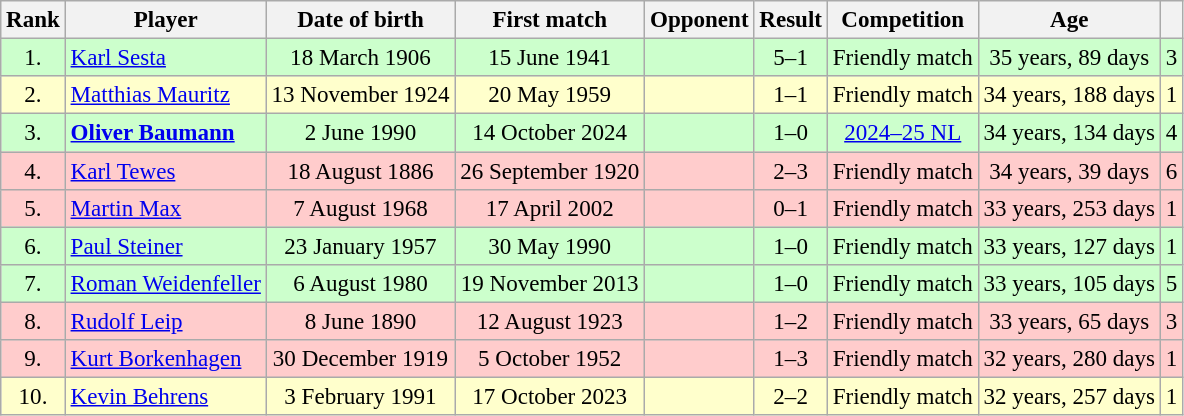<table class="wikitable sortable nowrap" style="text-align:center;font-size:96%">
<tr>
<th>Rank</th>
<th>Player</th>
<th>Date of birth</th>
<th>First match</th>
<th>Opponent</th>
<th class="unsortable">Result</th>
<th>Competition</th>
<th>Age</th>
<th></th>
</tr>
<tr style="background:#CCFFCC">
<td>1.</td>
<td style="text-align:left"><a href='#'>Karl Sesta</a></td>
<td>18 March 1906</td>
<td>15 June 1941</td>
<td style="text-align:left"></td>
<td>5–1</td>
<td>Friendly match</td>
<td>35 years, 89 days</td>
<td>3</td>
</tr>
<tr style="background:#FFFFCC">
<td>2.</td>
<td style="text-align:left"><a href='#'>Matthias Mauritz</a></td>
<td>13 November 1924</td>
<td>20 May 1959</td>
<td style="text-align:left"></td>
<td>1–1</td>
<td>Friendly match</td>
<td>34 years, 188 days</td>
<td>1</td>
</tr>
<tr style="background:#CCFFCC">
<td>3.</td>
<td style="text-align:left"><strong><a href='#'>Oliver Baumann</a></strong></td>
<td>2 June 1990</td>
<td>14 October 2024</td>
<td style="text-align:left"></td>
<td>1–0</td>
<td><a href='#'>2024–25 NL</a></td>
<td>34 years, 134 days</td>
<td>4</td>
</tr>
<tr style="background:#FFCCCC">
<td>4.</td>
<td style="text-align:left"><a href='#'>Karl Tewes</a></td>
<td>18 August 1886</td>
<td>26 September 1920</td>
<td style="text-align:left"></td>
<td>2–3</td>
<td>Friendly match</td>
<td>34 years, 39 days</td>
<td>6</td>
</tr>
<tr style="background:#FFCCCC">
<td>5.</td>
<td style="text-align:left"><a href='#'>Martin Max</a></td>
<td>7 August 1968</td>
<td>17 April 2002</td>
<td style="text-align:left"></td>
<td>0–1</td>
<td>Friendly match</td>
<td>33 years, 253 days</td>
<td>1</td>
</tr>
<tr style="background:#CCFFCC">
<td>6.</td>
<td style="text-align:left"><a href='#'>Paul Steiner</a></td>
<td>23 January 1957</td>
<td>30 May 1990</td>
<td style="text-align:left"></td>
<td>1–0</td>
<td>Friendly match</td>
<td>33 years, 127 days</td>
<td>1</td>
</tr>
<tr style="background:#CCFFCC">
<td>7.</td>
<td style="text-align:left"><a href='#'>Roman Weidenfeller</a></td>
<td>6 August 1980</td>
<td>19 November 2013</td>
<td style="text-align:left"></td>
<td>1–0</td>
<td>Friendly match</td>
<td>33 years, 105 days</td>
<td>5</td>
</tr>
<tr style="background:#FFCCCC">
<td>8.</td>
<td style="text-align:left"><a href='#'>Rudolf Leip</a></td>
<td>8 June 1890</td>
<td>12 August 1923</td>
<td style="text-align:left"></td>
<td>1–2</td>
<td>Friendly match</td>
<td>33 years, 65 days</td>
<td>3</td>
</tr>
<tr style="background:#FFCCCC">
<td>9.</td>
<td style="text-align:left"><a href='#'>Kurt Borkenhagen</a></td>
<td>30 December 1919</td>
<td>5 October 1952</td>
<td style="text-align:left"></td>
<td>1–3</td>
<td>Friendly match</td>
<td>32 years, 280 days</td>
<td>1</td>
</tr>
<tr style="background:#FFFFCC">
<td>10.</td>
<td style="text-align:left"><a href='#'>Kevin Behrens</a></td>
<td>3 February 1991</td>
<td>17 October 2023</td>
<td style="text-align:left"></td>
<td>2–2</td>
<td>Friendly match</td>
<td>32 years, 257 days</td>
<td>1</td>
</tr>
</table>
